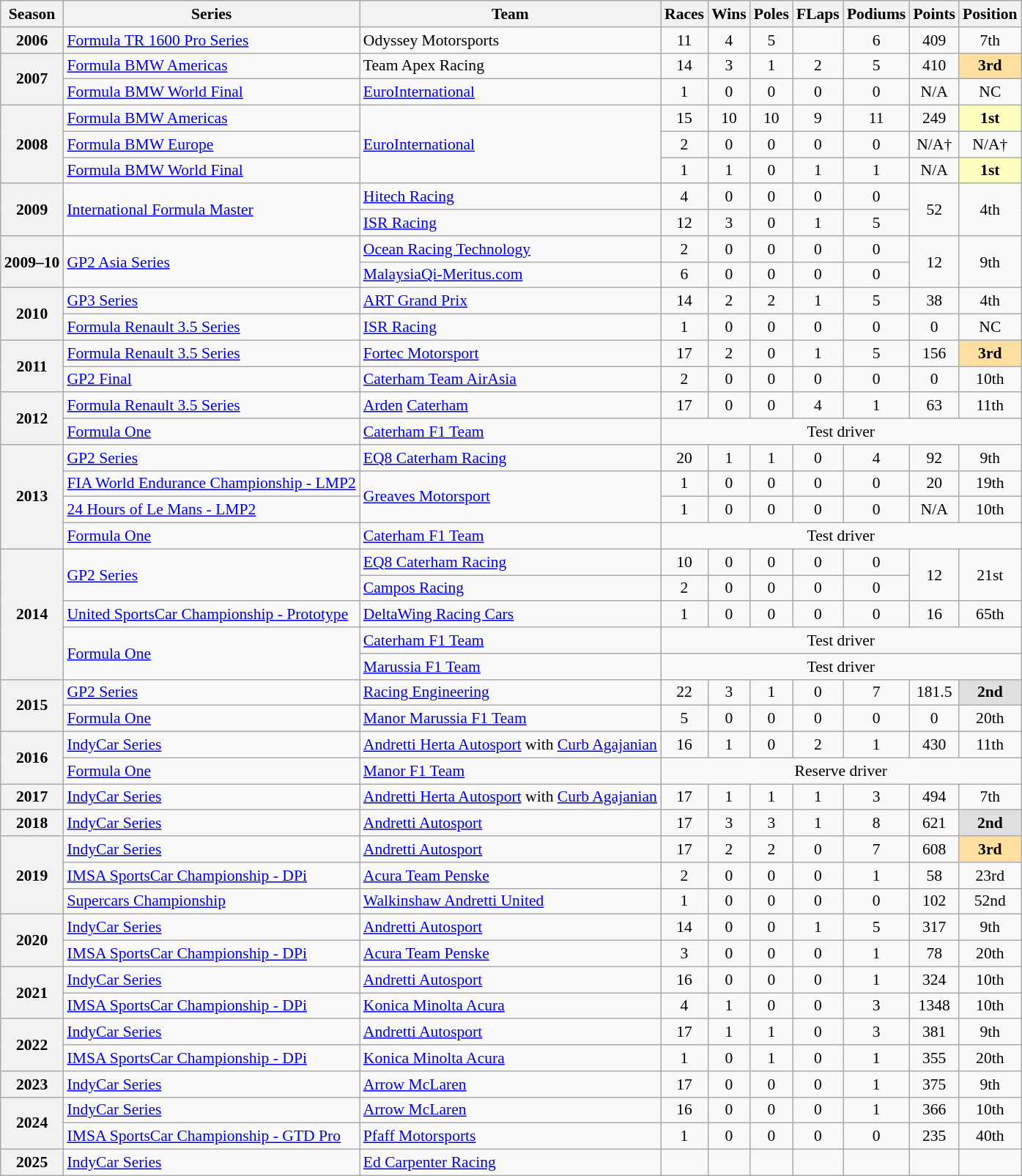<table class="wikitable" style="font-size: 90%; text-align:center">
<tr>
<th>Season</th>
<th>Series</th>
<th>Team</th>
<th>Races</th>
<th>Wins</th>
<th>Poles</th>
<th>FLaps</th>
<th>Podiums</th>
<th>Points</th>
<th>Position</th>
</tr>
<tr>
<th>2006</th>
<td align=left><a href='#'>Formula TR 1600 Pro Series</a></td>
<td align=left>Odyssey Motorsports</td>
<td>11</td>
<td>4</td>
<td>5</td>
<td></td>
<td>6</td>
<td>409</td>
<td>7th</td>
</tr>
<tr>
<th rowspan=2>2007</th>
<td align=left><a href='#'>Formula BMW Americas</a></td>
<td align=left>Team Apex Racing</td>
<td>14</td>
<td>3</td>
<td>1</td>
<td>2</td>
<td>5</td>
<td>410</td>
<td style="background:#FFDF9F;"><strong>3rd</strong></td>
</tr>
<tr>
<td align=left><a href='#'>Formula BMW World Final</a></td>
<td align=left><a href='#'>EuroInternational</a></td>
<td>1</td>
<td>0</td>
<td>0</td>
<td>0</td>
<td>0</td>
<td>N/A</td>
<td>NC</td>
</tr>
<tr>
<th rowspan=3>2008</th>
<td align=left><a href='#'>Formula BMW Americas</a></td>
<td align=left rowspan=3><a href='#'>EuroInternational</a></td>
<td>15</td>
<td>10</td>
<td>10</td>
<td>9</td>
<td>11</td>
<td>249</td>
<td style="background:#FFFFBF;"><strong>1st</strong></td>
</tr>
<tr>
<td align=left><a href='#'>Formula BMW Europe</a></td>
<td>2</td>
<td>0</td>
<td>0</td>
<td>0</td>
<td>0</td>
<td>N/A†</td>
<td>N/A†</td>
</tr>
<tr>
<td align=left><a href='#'>Formula BMW World Final</a></td>
<td>1</td>
<td>1</td>
<td>0</td>
<td>1</td>
<td>1</td>
<td>N/A</td>
<td style="background:#FFFFBF;"><strong>1st</strong></td>
</tr>
<tr>
<th rowspan=2>2009</th>
<td align=left rowspan=2><a href='#'>International Formula Master</a></td>
<td align=left><a href='#'>Hitech Racing</a></td>
<td>4</td>
<td>0</td>
<td>0</td>
<td>0</td>
<td>0</td>
<td rowspan=2>52</td>
<td rowspan=2>4th</td>
</tr>
<tr>
<td align=left><a href='#'>ISR Racing</a></td>
<td>12</td>
<td>3</td>
<td>0</td>
<td>1</td>
<td>5</td>
</tr>
<tr>
<th rowspan=2 nowrap>2009–10</th>
<td align=left rowspan=2><a href='#'>GP2 Asia Series</a></td>
<td align=left><a href='#'>Ocean Racing Technology</a></td>
<td>2</td>
<td>0</td>
<td>0</td>
<td>0</td>
<td>0</td>
<td rowspan=2>12</td>
<td rowspan=2>9th</td>
</tr>
<tr>
<td align=left><a href='#'>MalaysiaQi-Meritus.com</a></td>
<td>6</td>
<td>0</td>
<td>0</td>
<td>0</td>
<td>0</td>
</tr>
<tr>
<th rowspan=2>2010</th>
<td align=left><a href='#'>GP3 Series</a></td>
<td align=left><a href='#'>ART Grand Prix</a></td>
<td>14</td>
<td>2</td>
<td>2</td>
<td>1</td>
<td>5</td>
<td>38</td>
<td>4th</td>
</tr>
<tr>
<td align=left><a href='#'>Formula Renault 3.5 Series</a></td>
<td align=left><a href='#'>ISR Racing</a></td>
<td>1</td>
<td>0</td>
<td>0</td>
<td>0</td>
<td>0</td>
<td>0</td>
<td>NC</td>
</tr>
<tr>
<th rowspan=2>2011</th>
<td align=left><a href='#'>Formula Renault 3.5 Series</a></td>
<td align=left><a href='#'>Fortec Motorsport</a></td>
<td>17</td>
<td>2</td>
<td>0</td>
<td>1</td>
<td>5</td>
<td>156</td>
<td style="background:#FFDF9F;"><strong>3rd</strong></td>
</tr>
<tr>
<td align=left><a href='#'>GP2 Final</a></td>
<td align=left><a href='#'>Caterham Team AirAsia</a></td>
<td>2</td>
<td>0</td>
<td>0</td>
<td>0</td>
<td>0</td>
<td>0</td>
<td>10th</td>
</tr>
<tr>
<th rowspan=2>2012</th>
<td align=left><a href='#'>Formula Renault 3.5 Series</a></td>
<td align=left><a href='#'>Arden</a> <a href='#'>Caterham</a></td>
<td>17</td>
<td>0</td>
<td>0</td>
<td>4</td>
<td>1</td>
<td>63</td>
<td>11th</td>
</tr>
<tr>
<td align=left><a href='#'>Formula One</a></td>
<td align=left><a href='#'>Caterham F1 Team</a></td>
<td colspan=7>Test driver</td>
</tr>
<tr>
<th rowspan=4>2013</th>
<td align=left><a href='#'>GP2 Series</a></td>
<td align=left><a href='#'>EQ8 Caterham Racing</a></td>
<td>20</td>
<td>1</td>
<td>1</td>
<td>0</td>
<td>4</td>
<td>92</td>
<td>9th</td>
</tr>
<tr>
<td align=left nowrap><a href='#'>FIA World Endurance Championship - LMP2</a></td>
<td align=left rowspan=2><a href='#'>Greaves Motorsport</a></td>
<td>1</td>
<td>0</td>
<td>0</td>
<td>0</td>
<td>0</td>
<td>20</td>
<td>19th</td>
</tr>
<tr>
<td align=left><a href='#'>24 Hours of Le Mans - LMP2</a></td>
<td>1</td>
<td>0</td>
<td>0</td>
<td>0</td>
<td>0</td>
<td>N/A</td>
<td>10th</td>
</tr>
<tr>
<td align=left><a href='#'>Formula One</a></td>
<td align=left><a href='#'>Caterham F1 Team</a></td>
<td colspan=7>Test driver</td>
</tr>
<tr>
<th rowspan=5>2014</th>
<td rowspan=2 align=left><a href='#'>GP2 Series</a></td>
<td align=left><a href='#'>EQ8 Caterham Racing</a></td>
<td>10</td>
<td>0</td>
<td>0</td>
<td>0</td>
<td>0</td>
<td rowspan=2>12</td>
<td rowspan=2>21st</td>
</tr>
<tr>
<td align=left><a href='#'>Campos Racing</a></td>
<td>2</td>
<td>0</td>
<td>0</td>
<td>0</td>
<td>0</td>
</tr>
<tr>
<td align=left><a href='#'>United SportsCar Championship - Prototype</a></td>
<td align=left><a href='#'>DeltaWing Racing Cars</a></td>
<td>1</td>
<td>0</td>
<td>0</td>
<td>0</td>
<td>0</td>
<td>16</td>
<td>65th</td>
</tr>
<tr>
<td rowspan=2 align=left><a href='#'>Formula One</a></td>
<td align=left><a href='#'>Caterham F1 Team</a></td>
<td colspan=7>Test driver</td>
</tr>
<tr>
<td align=left><a href='#'>Marussia F1 Team</a></td>
<td colspan=7>Test driver</td>
</tr>
<tr>
<th rowspan="2">2015</th>
<td align=left><a href='#'>GP2 Series</a></td>
<td align=left><a href='#'>Racing Engineering</a></td>
<td>22</td>
<td>3</td>
<td>1</td>
<td>0</td>
<td>7</td>
<td>181.5</td>
<td style="background:#DFDFDF;"><strong>2nd</strong></td>
</tr>
<tr>
<td align=left><a href='#'>Formula One</a></td>
<td align=left><a href='#'>Manor Marussia F1 Team</a></td>
<td>5</td>
<td>0</td>
<td>0</td>
<td>0</td>
<td>0</td>
<td>0</td>
<td>20th</td>
</tr>
<tr>
<th rowspan="2">2016</th>
<td align="left"><a href='#'>IndyCar Series</a></td>
<td align="left" nowrap><a href='#'>Andretti Herta Autosport</a> with <a href='#'>Curb Agajanian</a></td>
<td>16</td>
<td>1</td>
<td>0</td>
<td>2</td>
<td>1</td>
<td>430</td>
<td>11th</td>
</tr>
<tr>
<td align=left><a href='#'>Formula One</a></td>
<td align=left><a href='#'>Manor F1 Team</a></td>
<td colspan="7">Reserve driver</td>
</tr>
<tr>
<th>2017</th>
<td align=left><a href='#'>IndyCar Series</a></td>
<td align=left><a href='#'>Andretti Herta Autosport</a> with <a href='#'>Curb Agajanian</a></td>
<td>17</td>
<td>1</td>
<td>1</td>
<td>1</td>
<td>3</td>
<td>494</td>
<td>7th</td>
</tr>
<tr>
<th>2018</th>
<td align=left><a href='#'>IndyCar Series</a></td>
<td align=left><a href='#'>Andretti Autosport</a></td>
<td>17</td>
<td>3</td>
<td>3</td>
<td>1</td>
<td>8</td>
<td>621</td>
<td style="background:#DFDFDF;"><strong>2nd</strong></td>
</tr>
<tr>
<th rowspan=3>2019</th>
<td align=left><a href='#'>IndyCar Series</a></td>
<td align=left><a href='#'>Andretti Autosport</a></td>
<td>17</td>
<td>2</td>
<td>2</td>
<td>0</td>
<td>7</td>
<td>608</td>
<td style="background:#FFDF9F;"><strong>3rd</strong></td>
</tr>
<tr>
<td align=left><a href='#'>IMSA SportsCar Championship - DPi</a></td>
<td align=left><a href='#'>Acura Team Penske</a></td>
<td>2</td>
<td>0</td>
<td>0</td>
<td>0</td>
<td>1</td>
<td>58</td>
<td>23rd</td>
</tr>
<tr>
<td align=left><a href='#'>Supercars Championship</a></td>
<td align=left><a href='#'>Walkinshaw Andretti United</a></td>
<td>1</td>
<td>0</td>
<td>0</td>
<td>0</td>
<td>0</td>
<td>102</td>
<td>52nd</td>
</tr>
<tr>
<th rowspan=2>2020</th>
<td align=left><a href='#'>IndyCar Series</a></td>
<td align=left><a href='#'>Andretti Autosport</a></td>
<td>14</td>
<td>0</td>
<td>0</td>
<td>1</td>
<td>5</td>
<td>317</td>
<td>9th</td>
</tr>
<tr>
<td align=left><a href='#'>IMSA SportsCar Championship - DPi</a></td>
<td align=left><a href='#'>Acura Team Penske</a></td>
<td>3</td>
<td>0</td>
<td>0</td>
<td>0</td>
<td>1</td>
<td>78</td>
<td>20th</td>
</tr>
<tr>
<th rowspan=2>2021</th>
<td align=left><a href='#'>IndyCar Series</a></td>
<td align=left><a href='#'>Andretti Autosport</a></td>
<td>16</td>
<td>0</td>
<td>0</td>
<td>0</td>
<td>1</td>
<td>324</td>
<td>10th</td>
</tr>
<tr>
<td align=left><a href='#'>IMSA SportsCar Championship - DPi</a></td>
<td align=left><a href='#'>Konica Minolta Acura</a></td>
<td>4</td>
<td>1</td>
<td>0</td>
<td>0</td>
<td>3</td>
<td>1348</td>
<td>10th</td>
</tr>
<tr>
<th rowspan=2>2022</th>
<td align=left><a href='#'>IndyCar Series</a></td>
<td align=left><a href='#'>Andretti Autosport</a></td>
<td>17</td>
<td>1</td>
<td>1</td>
<td>0</td>
<td>3</td>
<td>381</td>
<td>9th</td>
</tr>
<tr>
<td align=left><a href='#'>IMSA SportsCar Championship - DPi</a></td>
<td align=left><a href='#'>Konica Minolta Acura</a></td>
<td>1</td>
<td>0</td>
<td>1</td>
<td>0</td>
<td>1</td>
<td>355</td>
<td>20th</td>
</tr>
<tr>
<th>2023</th>
<td align=left><a href='#'>IndyCar Series</a></td>
<td align=left><a href='#'>Arrow McLaren</a></td>
<td>17</td>
<td>0</td>
<td>0</td>
<td>0</td>
<td>1</td>
<td>375</td>
<td>9th</td>
</tr>
<tr>
<th rowspan=2>2024</th>
<td align=left><a href='#'>IndyCar Series</a></td>
<td align=left><a href='#'>Arrow McLaren</a></td>
<td>16</td>
<td>0</td>
<td>0</td>
<td>0</td>
<td>1</td>
<td>366</td>
<td>10th</td>
</tr>
<tr>
<td align=left><a href='#'>IMSA SportsCar Championship - GTD Pro</a></td>
<td align=left><a href='#'>Pfaff Motorsports</a></td>
<td>1</td>
<td>0</td>
<td>0</td>
<td>0</td>
<td>0</td>
<td>235</td>
<td>40th</td>
</tr>
<tr>
<th>2025</th>
<td align=left><a href='#'>IndyCar Series</a></td>
<td align=left><a href='#'>Ed Carpenter Racing</a></td>
<td></td>
<td></td>
<td></td>
<td></td>
<td></td>
<td></td>
<td></td>
</tr>
</table>
